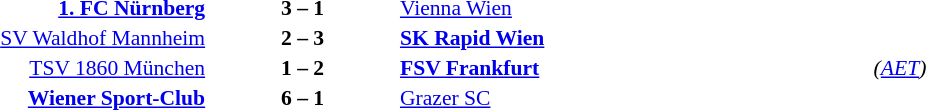<table width=100% cellspacing=1>
<tr>
<th width=25%></th>
<th width=10%></th>
<th width=25%></th>
<th></th>
</tr>
<tr style=font-size:90%>
<td align=right><strong><a href='#'>1. FC Nürnberg</a></strong></td>
<td align=center><strong>3 – 1</strong></td>
<td><a href='#'>Vienna Wien</a></td>
</tr>
<tr style=font-size:90%>
<td align=right><a href='#'>SV Waldhof Mannheim</a></td>
<td align=center><strong>2 – 3</strong></td>
<td><strong><a href='#'>SK Rapid Wien</a></strong></td>
</tr>
<tr style=font-size:90%>
<td align=right><a href='#'>TSV 1860 München</a></td>
<td align=center><strong>1 – 2</strong></td>
<td><strong><a href='#'>FSV Frankfurt</a></strong></td>
<td><em>(<a href='#'>AET</a>)</em></td>
</tr>
<tr style=font-size:90%>
<td align=right><strong><a href='#'>Wiener Sport-Club</a></strong></td>
<td align=center><strong>6 – 1</strong></td>
<td><a href='#'>Grazer SC</a></td>
</tr>
</table>
